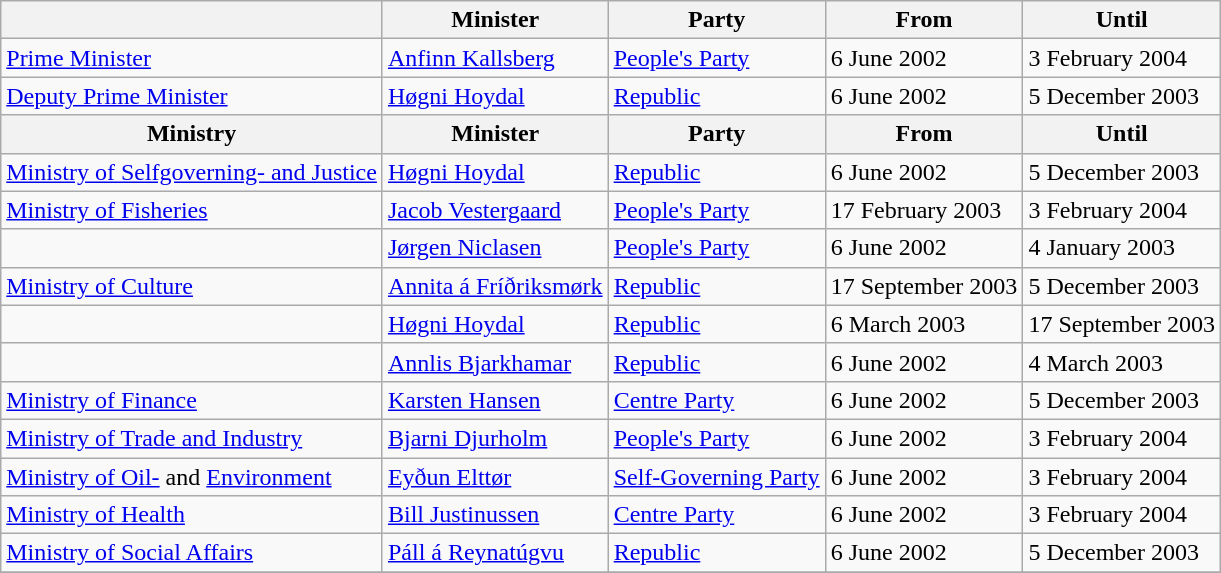<table class="wikitable" align="center">
<tr>
<th></th>
<th>Minister</th>
<th>Party</th>
<th>From</th>
<th>Until</th>
</tr>
<tr>
<td><a href='#'>Prime Minister</a></td>
<td><a href='#'>Anfinn Kallsberg</a></td>
<td><a href='#'>People's Party</a></td>
<td>6 June 2002</td>
<td>3 February 2004</td>
</tr>
<tr>
<td><a href='#'>Deputy Prime Minister</a></td>
<td><a href='#'>Høgni Hoydal</a></td>
<td><a href='#'>Republic</a></td>
<td>6 June 2002</td>
<td>5 December 2003</td>
</tr>
<tr>
<th>Ministry</th>
<th>Minister</th>
<th>Party</th>
<th>From</th>
<th>Until</th>
</tr>
<tr>
<td><a href='#'>Ministry of Selfgoverning- and Justice</a></td>
<td><a href='#'>Høgni Hoydal</a></td>
<td><a href='#'>Republic</a></td>
<td>6 June 2002</td>
<td>5 December 2003</td>
</tr>
<tr>
<td><a href='#'>Ministry of Fisheries</a></td>
<td><a href='#'>Jacob Vestergaard</a></td>
<td><a href='#'>People's Party</a></td>
<td>17 February 2003</td>
<td>3 February 2004</td>
</tr>
<tr>
<td></td>
<td><a href='#'>Jørgen Niclasen</a></td>
<td><a href='#'>People's Party</a></td>
<td>6 June 2002</td>
<td>4 January 2003</td>
</tr>
<tr>
<td><a href='#'>Ministry of Culture</a></td>
<td><a href='#'>Annita á Fríðriksmørk</a></td>
<td><a href='#'>Republic</a></td>
<td>17 September 2003</td>
<td>5 December 2003</td>
</tr>
<tr>
<td></td>
<td><a href='#'>Høgni Hoydal</a></td>
<td><a href='#'>Republic</a></td>
<td>6 March 2003</td>
<td>17 September 2003</td>
</tr>
<tr>
<td></td>
<td><a href='#'>Annlis Bjarkhamar</a></td>
<td><a href='#'>Republic</a></td>
<td>6 June 2002</td>
<td>4 March 2003</td>
</tr>
<tr>
<td><a href='#'>Ministry of Finance</a></td>
<td><a href='#'>Karsten Hansen</a></td>
<td><a href='#'>Centre Party</a></td>
<td>6 June 2002</td>
<td>5 December 2003</td>
</tr>
<tr>
<td><a href='#'>Ministry of Trade and Industry</a></td>
<td><a href='#'>Bjarni Djurholm</a></td>
<td><a href='#'>People's Party</a></td>
<td>6 June 2002</td>
<td>3 February 2004</td>
</tr>
<tr>
<td><a href='#'>Ministry of Oil-</a> and <a href='#'>Environment</a></td>
<td><a href='#'>Eyðun Elttør</a></td>
<td><a href='#'>Self-Governing Party</a></td>
<td>6 June 2002</td>
<td>3 February 2004</td>
</tr>
<tr>
<td><a href='#'>Ministry of Health</a></td>
<td><a href='#'>Bill Justinussen</a></td>
<td><a href='#'>Centre Party</a></td>
<td>6 June 2002</td>
<td>3 February 2004</td>
</tr>
<tr>
<td><a href='#'>Ministry of Social Affairs</a></td>
<td><a href='#'>Páll á Reynatúgvu</a></td>
<td><a href='#'>Republic</a></td>
<td>6 June 2002</td>
<td>5 December 2003</td>
</tr>
<tr>
</tr>
</table>
